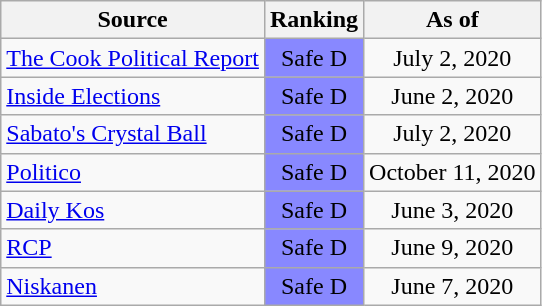<table class="wikitable" style="text-align:center">
<tr>
<th>Source</th>
<th>Ranking</th>
<th>As of</th>
</tr>
<tr>
<td align=left><a href='#'>The Cook Political Report</a></td>
<td style="background:#88f" data-sort-value=-4>Safe D</td>
<td>July 2, 2020</td>
</tr>
<tr>
<td align=left><a href='#'>Inside Elections</a></td>
<td style="background:#88f" data-sort-value=-4>Safe D</td>
<td>June 2, 2020</td>
</tr>
<tr>
<td align=left><a href='#'>Sabato's Crystal Ball</a></td>
<td style="background:#88f" data-sort-value=-4>Safe D</td>
<td>July 2, 2020</td>
</tr>
<tr>
<td align="left"><a href='#'>Politico</a></td>
<td style="background:#88f" data-sort-value=-4>Safe D</td>
<td>October 11, 2020</td>
</tr>
<tr>
<td align="left"><a href='#'>Daily Kos</a></td>
<td style="background:#88f" data-sort-value=-4>Safe D</td>
<td>June 3, 2020</td>
</tr>
<tr>
<td align="left"><a href='#'>RCP</a></td>
<td style="background:#88f" data-sort-value=-4>Safe D</td>
<td>June 9, 2020</td>
</tr>
<tr>
<td align="left"><a href='#'>Niskanen</a></td>
<td style="background:#88f" data-sort-value=-4>Safe D</td>
<td>June 7, 2020</td>
</tr>
</table>
